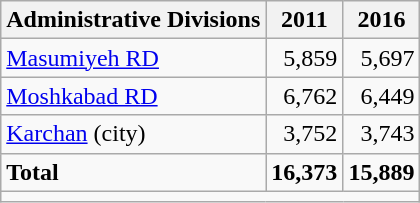<table class="wikitable">
<tr>
<th>Administrative Divisions</th>
<th>2011</th>
<th>2016</th>
</tr>
<tr>
<td><a href='#'>Masumiyeh RD</a></td>
<td style="text-align: right;">5,859</td>
<td style="text-align: right;">5,697</td>
</tr>
<tr>
<td><a href='#'>Moshkabad RD</a></td>
<td style="text-align: right;">6,762</td>
<td style="text-align: right;">6,449</td>
</tr>
<tr>
<td><a href='#'>Karchan</a> (city)</td>
<td style="text-align: right;">3,752</td>
<td style="text-align: right;">3,743</td>
</tr>
<tr>
<td><strong>Total</strong></td>
<td style="text-align: right;"><strong>16,373</strong></td>
<td style="text-align: right;"><strong>15,889</strong></td>
</tr>
<tr>
<td colspan=3></td>
</tr>
</table>
